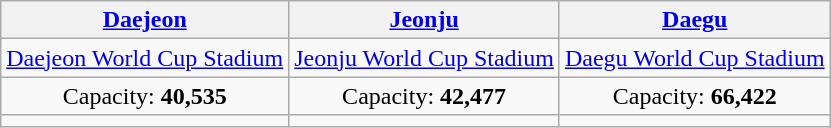<table class="wikitable" style="text-align:center">
<tr>
<th><a href='#'>Daejeon</a></th>
<th><a href='#'>Jeonju</a></th>
<th><a href='#'>Daegu</a></th>
</tr>
<tr>
<td><a href='#'>Daejeon World Cup Stadium</a></td>
<td><a href='#'>Jeonju World Cup Stadium</a></td>
<td><a href='#'>Daegu World Cup Stadium</a></td>
</tr>
<tr>
<td>Capacity: <strong>40,535</strong></td>
<td>Capacity: <strong>42,477</strong></td>
<td>Capacity: <strong>66,422</strong></td>
</tr>
<tr>
<td></td>
<td></td>
<td></td>
</tr>
</table>
